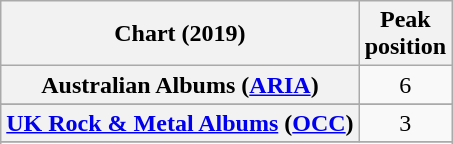<table class="wikitable sortable plainrowheaders" style="text-align:center">
<tr>
<th scope="col">Chart (2019)</th>
<th scope="col">Peak<br>position</th>
</tr>
<tr>
<th scope="row">Australian Albums (<a href='#'>ARIA</a>)</th>
<td>6</td>
</tr>
<tr>
</tr>
<tr>
</tr>
<tr>
</tr>
<tr>
</tr>
<tr>
</tr>
<tr>
</tr>
<tr>
</tr>
<tr>
<th scope="row"><a href='#'>UK Rock & Metal Albums</a> (<a href='#'>OCC</a>)</th>
<td>3</td>
</tr>
<tr>
</tr>
<tr>
</tr>
</table>
